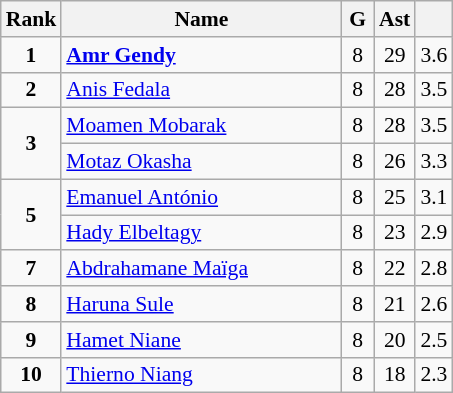<table class="wikitable" style="font-size:90%;">
<tr>
<th width=10px>Rank</th>
<th width=180px>Name</th>
<th width=15px>G</th>
<th width=10px>Ast</th>
<th width=10px></th>
</tr>
<tr align=center>
<td><strong>1</strong></td>
<td align=left> <strong><a href='#'>Amr Gendy</a></strong></td>
<td>8</td>
<td>29</td>
<td>3.6</td>
</tr>
<tr align=center>
<td><strong>2</strong></td>
<td align=left> <a href='#'>Anis Fedala</a></td>
<td>8</td>
<td>28</td>
<td>3.5</td>
</tr>
<tr align=center>
<td rowspan=2><strong>3</strong></td>
<td align=left> <a href='#'>Moamen Mobarak</a></td>
<td>8</td>
<td>28</td>
<td>3.5</td>
</tr>
<tr align=center>
<td align=left> <a href='#'>Motaz Okasha</a></td>
<td>8</td>
<td>26</td>
<td>3.3</td>
</tr>
<tr align=center>
<td rowspan=2><strong>5</strong></td>
<td align=left> <a href='#'>Emanuel António</a></td>
<td>8</td>
<td>25</td>
<td>3.1</td>
</tr>
<tr align=center>
<td align=left> <a href='#'>Hady Elbeltagy</a></td>
<td>8</td>
<td>23</td>
<td>2.9</td>
</tr>
<tr align=center>
<td><strong>7</strong></td>
<td align=left> <a href='#'>Abdrahamane Maïga</a></td>
<td>8</td>
<td>22</td>
<td>2.8</td>
</tr>
<tr align=center>
<td><strong>8</strong></td>
<td align=left> <a href='#'>Haruna Sule</a></td>
<td>8</td>
<td>21</td>
<td>2.6</td>
</tr>
<tr align=center>
<td><strong>9</strong></td>
<td align=left> <a href='#'>Hamet Niane</a></td>
<td>8</td>
<td>20</td>
<td>2.5</td>
</tr>
<tr align=center>
<td><strong>10</strong></td>
<td align=left> <a href='#'>Thierno Niang</a></td>
<td>8</td>
<td>18</td>
<td>2.3</td>
</tr>
</table>
